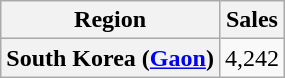<table class="wikitable plainrowheaders" style="text-align:center">
<tr>
<th scope="col">Region</th>
<th scope="col">Sales</th>
</tr>
<tr>
<th scope="row">South Korea (<a href='#'>Gaon</a>)</th>
<td>4,242</td>
</tr>
</table>
